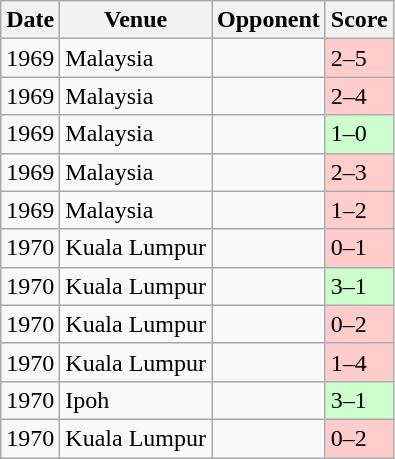<table class="wikitable" style="text-align:left">
<tr>
<th>Date</th>
<th>Venue</th>
<th>Opponent</th>
<th>Score</th>
</tr>
<tr>
<td>1969</td>
<td>Malaysia</td>
<td></td>
<td bgcolor=ffcccc>2–5</td>
</tr>
<tr>
<td>1969</td>
<td>Malaysia</td>
<td></td>
<td bgcolor=ffcccc>2–4</td>
</tr>
<tr>
<td>1969</td>
<td>Malaysia</td>
<td></td>
<td bgcolor=ccffcc>1–0</td>
</tr>
<tr>
<td>1969</td>
<td>Malaysia</td>
<td></td>
<td bgcolor=ffcccc>2–3</td>
</tr>
<tr>
<td>1969</td>
<td>Malaysia</td>
<td></td>
<td bgcolor=ffcccc>1–2</td>
</tr>
<tr>
<td>1970</td>
<td>Kuala Lumpur</td>
<td></td>
<td bgcolor=ffcccc>0–1</td>
</tr>
<tr>
<td>1970</td>
<td>Kuala Lumpur</td>
<td></td>
<td bgcolor=ccffcc>3–1</td>
</tr>
<tr>
<td>1970</td>
<td>Kuala Lumpur</td>
<td></td>
<td bgcolor=ffcccc>0–2</td>
</tr>
<tr>
<td>1970</td>
<td>Kuala Lumpur</td>
<td></td>
<td bgcolor=ffcccc>1–4</td>
</tr>
<tr>
<td>1970</td>
<td>Ipoh</td>
<td></td>
<td bgcolor=ccffcc>3–1</td>
</tr>
<tr>
<td>1970</td>
<td>Kuala Lumpur</td>
<td></td>
<td bgcolor=ffcccc>0–2</td>
</tr>
</table>
